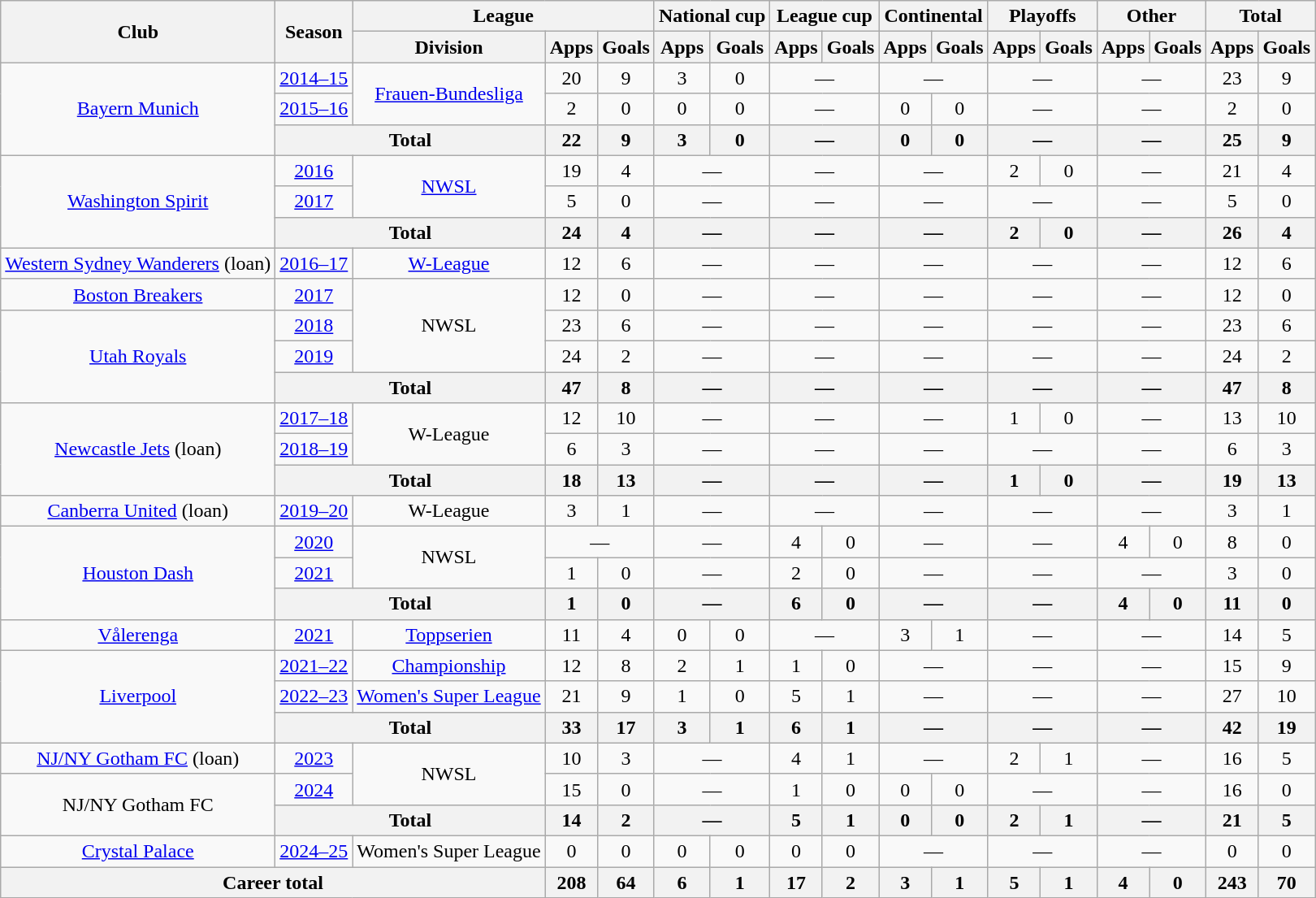<table class="wikitable" style="text-align:center">
<tr>
<th rowspan="2">Club</th>
<th rowspan="2">Season</th>
<th colspan="3">League</th>
<th colspan="2">National cup</th>
<th colspan="2">League cup</th>
<th colspan="2">Continental</th>
<th colspan="2">Playoffs</th>
<th colspan="2">Other</th>
<th colspan="2">Total</th>
</tr>
<tr>
<th>Division</th>
<th>Apps</th>
<th>Goals</th>
<th>Apps</th>
<th>Goals</th>
<th>Apps</th>
<th>Goals</th>
<th>Apps</th>
<th>Goals</th>
<th>Apps</th>
<th>Goals</th>
<th>Apps</th>
<th>Goals</th>
<th>Apps</th>
<th>Goals</th>
</tr>
<tr>
<td rowspan="3"><a href='#'>Bayern Munich</a></td>
<td><a href='#'>2014–15</a></td>
<td rowspan="2"><a href='#'>Frauen-Bundesliga</a></td>
<td>20</td>
<td>9</td>
<td>3</td>
<td>0</td>
<td colspan="2">—</td>
<td colspan="2">—</td>
<td colspan="2">—</td>
<td colspan="2">—</td>
<td>23</td>
<td>9</td>
</tr>
<tr>
<td><a href='#'>2015–16</a></td>
<td>2</td>
<td>0</td>
<td>0</td>
<td>0</td>
<td colspan="2">—</td>
<td>0</td>
<td>0</td>
<td colspan="2">—</td>
<td colspan="2">—</td>
<td>2</td>
<td>0</td>
</tr>
<tr>
<th colspan="2">Total</th>
<th>22</th>
<th>9</th>
<th>3</th>
<th>0</th>
<th colspan="2">—</th>
<th>0</th>
<th>0</th>
<th colspan="2">—</th>
<th colspan="2">—</th>
<th>25</th>
<th>9</th>
</tr>
<tr>
<td rowspan="3"><a href='#'>Washington Spirit</a></td>
<td><a href='#'>2016</a></td>
<td rowspan="2"><a href='#'>NWSL</a></td>
<td>19</td>
<td>4</td>
<td colspan="2">—</td>
<td colspan="2">—</td>
<td colspan="2">—</td>
<td>2</td>
<td>0</td>
<td colspan="2">—</td>
<td>21</td>
<td>4</td>
</tr>
<tr>
<td><a href='#'>2017</a></td>
<td>5</td>
<td>0</td>
<td colspan="2">—</td>
<td colspan="2">—</td>
<td colspan="2">—</td>
<td colspan="2">—</td>
<td colspan="2">—</td>
<td>5</td>
<td>0</td>
</tr>
<tr>
<th colspan="2">Total</th>
<th>24</th>
<th>4</th>
<th colspan="2">—</th>
<th colspan="2">—</th>
<th colspan="2">—</th>
<th>2</th>
<th>0</th>
<th colspan="2">—</th>
<th>26</th>
<th>4</th>
</tr>
<tr>
<td><a href='#'>Western Sydney Wanderers</a> (loan)</td>
<td><a href='#'>2016–17</a></td>
<td><a href='#'>W-League</a></td>
<td>12</td>
<td>6</td>
<td colspan="2">—</td>
<td colspan="2">—</td>
<td colspan="2">—</td>
<td colspan="2">—</td>
<td colspan="2">—</td>
<td>12</td>
<td>6</td>
</tr>
<tr>
<td><a href='#'>Boston Breakers</a></td>
<td><a href='#'>2017</a></td>
<td rowspan="3">NWSL</td>
<td>12</td>
<td>0</td>
<td colspan="2">—</td>
<td colspan="2">—</td>
<td colspan="2">—</td>
<td colspan="2">—</td>
<td colspan="2">—</td>
<td>12</td>
<td>0</td>
</tr>
<tr>
<td rowspan="3"><a href='#'>Utah Royals</a></td>
<td><a href='#'>2018</a></td>
<td>23</td>
<td>6</td>
<td colspan="2">—</td>
<td colspan="2">—</td>
<td colspan="2">—</td>
<td colspan="2">—</td>
<td colspan="2">—</td>
<td>23</td>
<td>6</td>
</tr>
<tr>
<td><a href='#'>2019</a></td>
<td>24</td>
<td>2</td>
<td colspan="2">—</td>
<td colspan="2">—</td>
<td colspan="2">—</td>
<td colspan="2">—</td>
<td colspan="2">—</td>
<td>24</td>
<td>2</td>
</tr>
<tr>
<th colspan="2">Total</th>
<th>47</th>
<th>8</th>
<th colspan="2">—</th>
<th colspan="2">—</th>
<th colspan="2">—</th>
<th colspan="2">—</th>
<th colspan="2">—</th>
<th>47</th>
<th>8</th>
</tr>
<tr>
<td rowspan="3"><a href='#'>Newcastle Jets</a> (loan)</td>
<td><a href='#'>2017–18</a></td>
<td rowspan="2">W-League</td>
<td>12</td>
<td>10</td>
<td colspan="2">—</td>
<td colspan="2">—</td>
<td colspan="2">—</td>
<td>1</td>
<td>0</td>
<td colspan="2">—</td>
<td>13</td>
<td>10</td>
</tr>
<tr>
<td><a href='#'>2018–19</a></td>
<td>6</td>
<td>3</td>
<td colspan="2">—</td>
<td colspan="2">—</td>
<td colspan="2">—</td>
<td colspan="2">—</td>
<td colspan="2">—</td>
<td>6</td>
<td>3</td>
</tr>
<tr>
<th colspan="2">Total</th>
<th>18</th>
<th>13</th>
<th colspan="2">—</th>
<th colspan="2">—</th>
<th colspan="2">—</th>
<th>1</th>
<th>0</th>
<th colspan="2">—</th>
<th>19</th>
<th>13</th>
</tr>
<tr>
<td><a href='#'>Canberra United</a> (loan)</td>
<td><a href='#'>2019–20</a></td>
<td>W-League</td>
<td>3</td>
<td>1</td>
<td colspan="2">—</td>
<td colspan="2">—</td>
<td colspan="2">—</td>
<td colspan="2">—</td>
<td colspan="2">—</td>
<td>3</td>
<td>1</td>
</tr>
<tr>
<td rowspan="3"><a href='#'>Houston Dash</a></td>
<td><a href='#'>2020</a></td>
<td rowspan="2">NWSL</td>
<td colspan="2">—</td>
<td colspan="2">—</td>
<td>4</td>
<td>0</td>
<td colspan="2">—</td>
<td colspan="2">—</td>
<td>4</td>
<td>0</td>
<td>8</td>
<td>0</td>
</tr>
<tr>
<td><a href='#'>2021</a></td>
<td>1</td>
<td>0</td>
<td colspan="2">—</td>
<td>2</td>
<td>0</td>
<td colspan="2">—</td>
<td colspan="2">—</td>
<td colspan="2">—</td>
<td>3</td>
<td>0</td>
</tr>
<tr>
<th colspan="2">Total</th>
<th>1</th>
<th>0</th>
<th colspan="2">—</th>
<th>6</th>
<th>0</th>
<th colspan="2">—</th>
<th colspan="2">—</th>
<th>4</th>
<th>0</th>
<th>11</th>
<th>0</th>
</tr>
<tr>
<td><a href='#'>Vålerenga</a></td>
<td><a href='#'>2021</a></td>
<td><a href='#'>Toppserien</a></td>
<td>11</td>
<td>4</td>
<td>0</td>
<td>0</td>
<td colspan="2">—</td>
<td>3</td>
<td>1</td>
<td colspan="2">—</td>
<td colspan="2">—</td>
<td>14</td>
<td>5</td>
</tr>
<tr>
<td rowspan="3"><a href='#'>Liverpool</a></td>
<td><a href='#'>2021–22</a></td>
<td><a href='#'>Championship</a></td>
<td>12</td>
<td>8</td>
<td>2</td>
<td>1</td>
<td>1</td>
<td>0</td>
<td colspan="2">—</td>
<td colspan="2">—</td>
<td colspan="2">—</td>
<td>15</td>
<td>9</td>
</tr>
<tr>
<td><a href='#'>2022–23</a></td>
<td><a href='#'>Women's Super League</a></td>
<td>21</td>
<td>9</td>
<td>1</td>
<td>0</td>
<td>5</td>
<td>1</td>
<td colspan="2">—</td>
<td colspan="2">—</td>
<td colspan="2">—</td>
<td>27</td>
<td>10</td>
</tr>
<tr>
<th colspan="2">Total</th>
<th>33</th>
<th>17</th>
<th>3</th>
<th>1</th>
<th>6</th>
<th>1</th>
<th colspan="2">—</th>
<th colspan="2">—</th>
<th colspan="2">—</th>
<th>42</th>
<th>19</th>
</tr>
<tr>
<td><a href='#'>NJ/NY Gotham FC</a> (loan)</td>
<td><a href='#'>2023</a></td>
<td rowspan="2">NWSL</td>
<td>10</td>
<td>3</td>
<td colspan="2">—</td>
<td>4</td>
<td>1</td>
<td colspan="2">—</td>
<td>2</td>
<td>1</td>
<td colspan="2">—</td>
<td>16</td>
<td>5</td>
</tr>
<tr>
<td rowspan="2">NJ/NY Gotham FC</td>
<td><a href='#'>2024</a></td>
<td>15</td>
<td>0</td>
<td colspan="2">—</td>
<td>1</td>
<td>0</td>
<td>0</td>
<td>0</td>
<td colspan="2">—</td>
<td colspan="2">—</td>
<td>16</td>
<td>0</td>
</tr>
<tr>
<th colspan="2">Total</th>
<th>14</th>
<th>2</th>
<th colspan="2">—</th>
<th>5</th>
<th>1</th>
<th>0</th>
<th>0</th>
<th>2</th>
<th>1</th>
<th colspan="2">—</th>
<th>21</th>
<th>5</th>
</tr>
<tr>
<td><a href='#'>Crystal Palace</a></td>
<td><a href='#'>2024–25</a></td>
<td>Women's Super League</td>
<td>0</td>
<td>0</td>
<td>0</td>
<td>0</td>
<td>0</td>
<td>0</td>
<td colspan="2">—</td>
<td colspan="2">—</td>
<td colspan="2">—</td>
<td>0</td>
<td>0</td>
</tr>
<tr>
<th colspan="3">Career total</th>
<th>208</th>
<th>64</th>
<th>6</th>
<th>1</th>
<th>17</th>
<th>2</th>
<th>3</th>
<th>1</th>
<th>5</th>
<th>1</th>
<th>4</th>
<th>0</th>
<th>243</th>
<th>70</th>
</tr>
</table>
